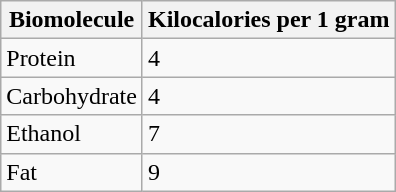<table class="wikitable">
<tr>
<th>Biomolecule</th>
<th>Kilocalories per 1 gram</th>
</tr>
<tr>
<td>Protein</td>
<td>4</td>
</tr>
<tr>
<td>Carbohydrate</td>
<td>4</td>
</tr>
<tr>
<td>Ethanol</td>
<td>7</td>
</tr>
<tr>
<td>Fat</td>
<td>9</td>
</tr>
</table>
